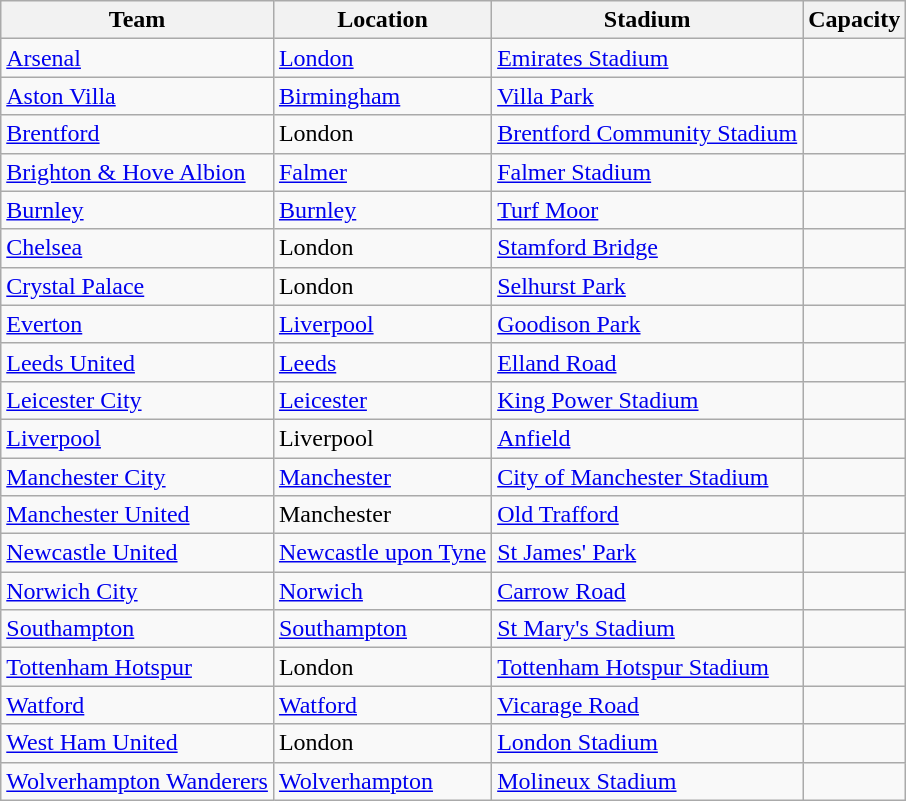<table class="wikitable sortable">
<tr>
<th>Team</th>
<th>Location</th>
<th>Stadium</th>
<th>Capacity</th>
</tr>
<tr>
<td><a href='#'>Arsenal</a></td>
<td><a href='#'>London</a> </td>
<td><a href='#'>Emirates Stadium</a></td>
<td style="text-align:center"></td>
</tr>
<tr>
<td><a href='#'>Aston Villa</a></td>
<td><a href='#'>Birmingham</a></td>
<td><a href='#'>Villa Park</a></td>
<td style="text-align:center"></td>
</tr>
<tr>
<td><a href='#'>Brentford</a></td>
<td>London </td>
<td><a href='#'>Brentford Community Stadium</a></td>
<td style="text-align:center"></td>
</tr>
<tr>
<td><a href='#'>Brighton & Hove Albion</a></td>
<td><a href='#'>Falmer</a></td>
<td><a href='#'>Falmer Stadium</a></td>
<td style="text-align:center"></td>
</tr>
<tr>
<td><a href='#'>Burnley</a></td>
<td><a href='#'>Burnley</a></td>
<td><a href='#'>Turf Moor</a></td>
<td style="text-align:center"></td>
</tr>
<tr>
<td><a href='#'>Chelsea</a></td>
<td>London </td>
<td><a href='#'>Stamford Bridge</a></td>
<td style="text-align:center"></td>
</tr>
<tr>
<td><a href='#'>Crystal Palace</a></td>
<td>London </td>
<td><a href='#'>Selhurst Park</a></td>
<td style="text-align:center"></td>
</tr>
<tr>
<td><a href='#'>Everton</a></td>
<td><a href='#'>Liverpool</a> </td>
<td><a href='#'>Goodison Park</a></td>
<td style="text-align:center"></td>
</tr>
<tr>
<td><a href='#'>Leeds United</a></td>
<td><a href='#'>Leeds</a></td>
<td><a href='#'>Elland Road</a></td>
<td style="text-align:center"></td>
</tr>
<tr>
<td><a href='#'>Leicester City</a></td>
<td><a href='#'>Leicester</a></td>
<td><a href='#'>King Power Stadium</a></td>
<td style="text-align:center"></td>
</tr>
<tr>
<td><a href='#'>Liverpool</a></td>
<td>Liverpool </td>
<td><a href='#'>Anfield</a></td>
<td style="text-align:center"></td>
</tr>
<tr>
<td><a href='#'>Manchester City</a></td>
<td><a href='#'>Manchester</a> </td>
<td><a href='#'>City of Manchester Stadium</a></td>
<td style="text-align:center"></td>
</tr>
<tr>
<td><a href='#'>Manchester United</a></td>
<td>Manchester </td>
<td><a href='#'>Old Trafford</a></td>
<td style="text-align:center"></td>
</tr>
<tr>
<td><a href='#'>Newcastle United</a></td>
<td><a href='#'>Newcastle upon Tyne</a></td>
<td><a href='#'>St James' Park</a></td>
<td style="text-align:center"></td>
</tr>
<tr>
<td><a href='#'>Norwich City</a></td>
<td><a href='#'>Norwich</a></td>
<td><a href='#'>Carrow Road</a></td>
<td style="text-align:center"></td>
</tr>
<tr>
<td><a href='#'>Southampton</a></td>
<td><a href='#'>Southampton</a></td>
<td><a href='#'>St Mary's Stadium</a></td>
<td style="text-align:center"></td>
</tr>
<tr>
<td><a href='#'>Tottenham Hotspur</a></td>
<td>London </td>
<td><a href='#'>Tottenham Hotspur Stadium</a></td>
<td style="text-align:center"></td>
</tr>
<tr>
<td><a href='#'>Watford</a></td>
<td><a href='#'>Watford</a></td>
<td><a href='#'>Vicarage Road</a></td>
<td style="text-align:center"></td>
</tr>
<tr>
<td><a href='#'>West Ham United</a></td>
<td>London </td>
<td><a href='#'>London Stadium</a></td>
<td style="text-align:center"></td>
</tr>
<tr>
<td><a href='#'>Wolverhampton Wanderers</a></td>
<td><a href='#'>Wolverhampton</a></td>
<td><a href='#'>Molineux Stadium</a></td>
<td style="text-align:center"></td>
</tr>
</table>
